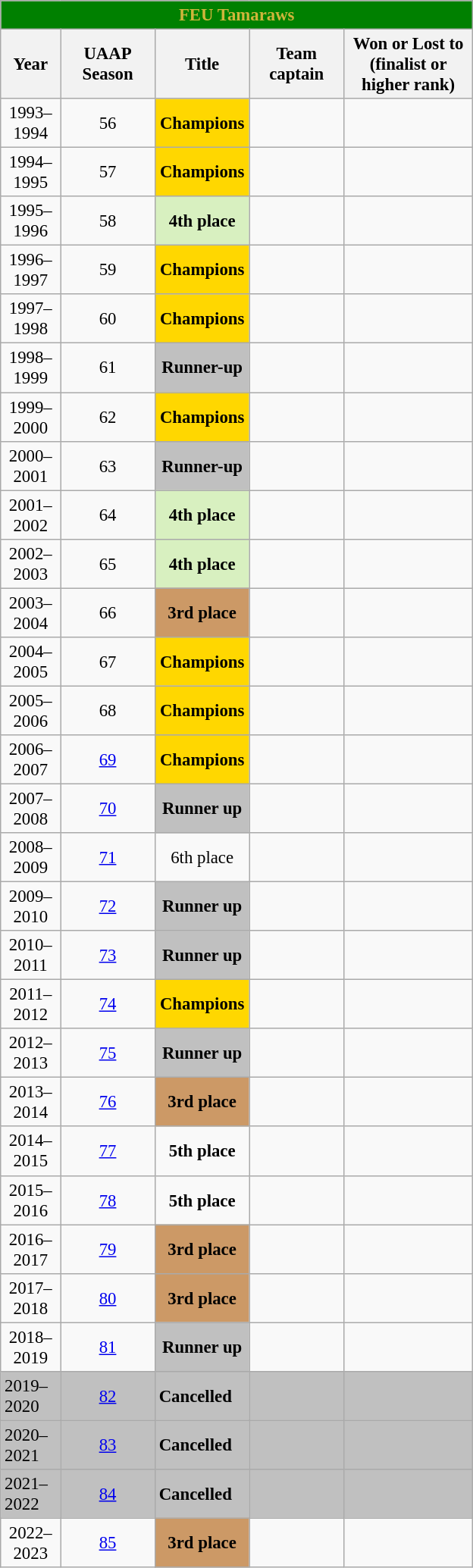<table class="wikitable sortable" style="font-size:95%; text-align:left;">
<tr>
<th colspan="5" style= "background: green; color: #CFB53B; text-align: center"><strong>FEU Tamaraws</strong></th>
</tr>
<tr style="background:#FFFFFF;">
<th style= "align=center; width:3em;">Year</th>
<th style= "align=center;width:5em;">UAAP Season</th>
<th style= "align=center; width:5em;">Title</th>
<th style= "align=center; width:5em;">Team captain</th>
<th style= "align=center; width:7em;">Won or Lost to (finalist or higher rank)</th>
</tr>
<tr align=center>
<td>1993–1994</td>
<td>56</td>
<td style="background:gold;"><strong>Champions</strong></td>
<td></td>
<td></td>
</tr>
<tr align=center>
<td>1994–1995</td>
<td>57</td>
<td style="background:gold;"><strong>Champions</strong></td>
<td></td>
<td></td>
</tr>
<tr align=center>
<td>1995–1996</td>
<td>58</td>
<td style="background: #D8F0C0;"><strong>4th place</strong></td>
<td></td>
<td></td>
</tr>
<tr align=center>
<td>1996–1997</td>
<td>59</td>
<td style="background:gold;"><strong>Champions</strong></td>
<td></td>
<td></td>
</tr>
<tr align=center>
<td>1997–1998</td>
<td>60</td>
<td style="background:gold;"><strong>Champions</strong></td>
<td></td>
<td></td>
</tr>
<tr align=center>
<td>1998–1999</td>
<td>61</td>
<td style="background:silver;"><strong>Runner-up</strong></td>
<td></td>
<td></td>
</tr>
<tr align=center>
<td>1999–2000</td>
<td>62</td>
<td style="background:gold;"><strong>Champions</strong></td>
<td></td>
<td></td>
</tr>
<tr align=center>
<td>2000–2001</td>
<td>63</td>
<td style="background:silver;"><strong>Runner-up</strong></td>
<td></td>
<td></td>
</tr>
<tr align=center>
<td>2001–2002</td>
<td>64</td>
<td style="background:#D8F0C0;"><strong>4th place</strong></td>
<td></td>
<td></td>
</tr>
<tr align=center>
<td>2002–2003</td>
<td>65</td>
<td style="background:#D8F0C0;"><strong>4th place</strong></td>
<td></td>
<td></td>
</tr>
<tr align=center>
<td>2003–2004</td>
<td>66</td>
<td style="background: #c96;"><strong>3rd place</strong></td>
<td></td>
<td></td>
</tr>
<tr align=center>
<td>2004–2005</td>
<td>67</td>
<td style="background:gold;"><strong>Champions</strong></td>
<td></td>
<td></td>
</tr>
<tr align=center>
<td>2005–2006</td>
<td>68</td>
<td style="background:gold;"><strong>Champions</strong></td>
<td></td>
<td></td>
</tr>
<tr align=center>
<td>2006–2007</td>
<td><a href='#'>69</a></td>
<td style="background:gold;"><strong>Champions</strong></td>
<td></td>
<td></td>
</tr>
<tr align=center>
<td>2007–2008</td>
<td><a href='#'>70</a></td>
<td style="background:silver;"><strong>Runner up</strong></td>
<td></td>
<td></td>
</tr>
<tr align=center>
<td>2008–2009</td>
<td><a href='#'>71</a></td>
<td>6th place</td>
<td></td>
<td></td>
</tr>
<tr align=center>
<td>2009–2010</td>
<td><a href='#'>72</a></td>
<td style="background:silver;"><strong>Runner up</strong></td>
<td></td>
<td></td>
</tr>
<tr align=center>
<td>2010–2011</td>
<td><a href='#'>73</a></td>
<td style="background:silver;"><strong>Runner up</strong></td>
<td></td>
<td></td>
</tr>
<tr align=center>
<td>2011–2012</td>
<td><a href='#'>74</a></td>
<td style="background:gold;"><strong>Champions</strong></td>
<td></td>
<td></td>
</tr>
<tr align=center>
<td>2012–2013</td>
<td><a href='#'>75</a></td>
<td style="background:silver;"><strong>Runner up</strong></td>
<td></td>
<td></td>
</tr>
<tr align=center>
<td>2013–2014</td>
<td><a href='#'>76</a></td>
<td style="background: #c96;"><strong>3rd place</strong></td>
<td></td>
<td></td>
</tr>
<tr align=center>
<td>2014–2015</td>
<td><a href='#'>77</a></td>
<td><strong>5th place</strong></td>
<td></td>
<td></td>
</tr>
<tr align=center>
<td>2015–2016</td>
<td><a href='#'>78</a></td>
<td><strong>5th place</strong></td>
<td></td>
<td></td>
</tr>
<tr align=center>
<td>2016–2017</td>
<td><a href='#'>79</a></td>
<td style="background: #c96;"><strong>3rd place</strong></td>
<td></td>
<td></td>
</tr>
<tr align=center>
<td>2017–2018</td>
<td><a href='#'>80</a></td>
<td style="background: #c96;"><strong>3rd place</strong></td>
<td></td>
<td></td>
</tr>
<tr align=center>
<td>2018–2019</td>
<td><a href='#'>81</a></td>
<td style="background:silver;"><strong>Runner up</strong></td>
<td></td>
<td></td>
</tr>
<tr bgcolor=silver |align=center>
<td>2019–2020</td>
<td align=center><a href='#'>82</a></td>
<td><strong>Cancelled</strong></td>
<td align=center></td>
<td></td>
</tr>
<tr bgcolor=silver |align=center>
<td>2020–2021</td>
<td align=center><a href='#'>83</a></td>
<td><strong>Cancelled</strong></td>
<td></td>
<td></td>
</tr>
<tr bgcolor=silver |align=center>
<td>2021–2022</td>
<td align=center><a href='#'>84</a></td>
<td><strong>Cancelled</strong></td>
<td></td>
<td></td>
</tr>
<tr align=center>
<td>2022–2023</td>
<td><a href='#'>85</a></td>
<td style="background: #c96;"><strong>3rd place</strong></td>
<td></td>
<td></td>
</tr>
</table>
